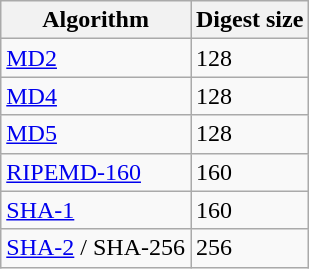<table class="wikitable">
<tr>
<th>Algorithm</th>
<th>Digest size</th>
</tr>
<tr>
<td><a href='#'>MD2</a></td>
<td>128</td>
</tr>
<tr>
<td><a href='#'>MD4</a></td>
<td>128</td>
</tr>
<tr>
<td><a href='#'>MD5</a></td>
<td>128</td>
</tr>
<tr>
<td><a href='#'>RIPEMD-160</a></td>
<td>160</td>
</tr>
<tr>
<td><a href='#'>SHA-1</a></td>
<td>160</td>
</tr>
<tr>
<td><a href='#'>SHA-2</a> / SHA-256</td>
<td>256</td>
</tr>
</table>
